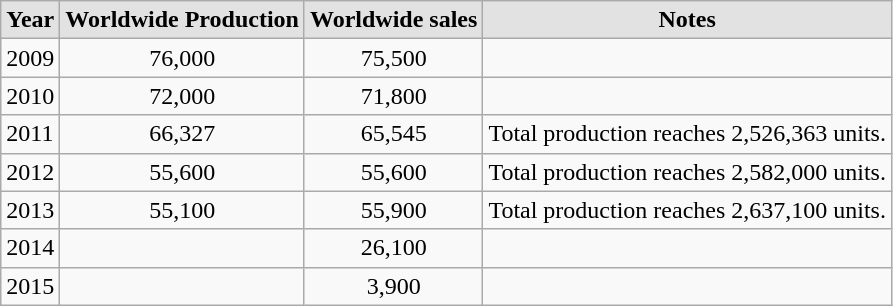<table class="wikitable">
<tr style="text-align:center; background:#e2e2e2;">
<td><strong>Year</strong></td>
<td><strong>Worldwide Production</strong></td>
<td><strong>Worldwide sales</strong></td>
<td><strong>Notes</strong></td>
</tr>
<tr>
<td>2009</td>
<td style="text-align:center;">76,000</td>
<td style="text-align:center;">75,500</td>
<td></td>
</tr>
<tr>
<td>2010</td>
<td style="text-align:center;">72,000</td>
<td style="text-align:center;">71,800</td>
<td></td>
</tr>
<tr>
<td>2011</td>
<td style="text-align:center;">66,327</td>
<td style="text-align:center;">65,545</td>
<td>Total production reaches 2,526,363 units.</td>
</tr>
<tr>
<td>2012</td>
<td style="text-align:center;">55,600</td>
<td style="text-align:center;">55,600</td>
<td>Total production reaches 2,582,000 units.</td>
</tr>
<tr>
<td>2013</td>
<td style="text-align:center;">55,100</td>
<td style="text-align:center;">55,900</td>
<td>Total production reaches 2,637,100 units.</td>
</tr>
<tr>
<td>2014</td>
<td style="text-align:center;"></td>
<td style="text-align:center;">26,100</td>
<td></td>
</tr>
<tr>
<td>2015</td>
<td style="text-align:center;"></td>
<td style="text-align:center;">3,900</td>
<td></td>
</tr>
</table>
